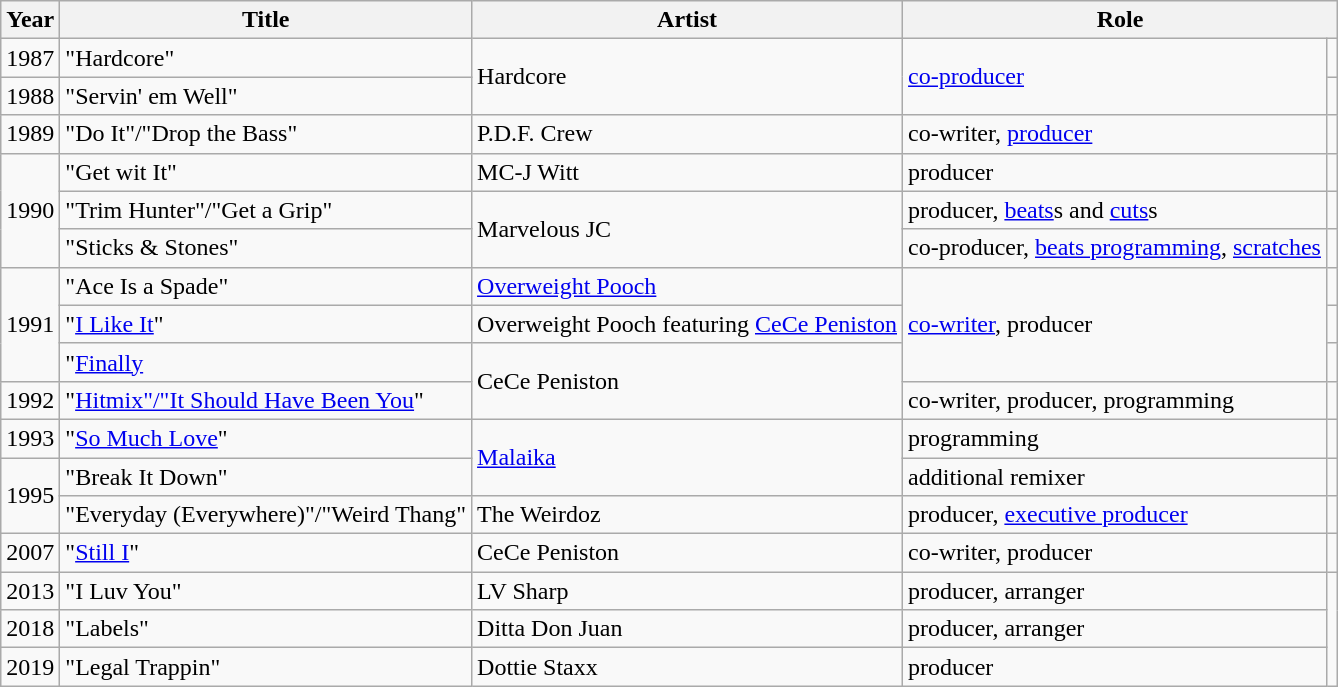<table class="wikitable">
<tr>
<th>Year</th>
<th>Title</th>
<th>Artist</th>
<th colspan=2>Role</th>
</tr>
<tr>
<td>1987</td>
<td>"Hardcore"</td>
<td rowspan=2>Hardcore</td>
<td rowspan=2><a href='#'>co-producer</a></td>
<td></td>
</tr>
<tr>
<td>1988</td>
<td>"Servin' em Well"</td>
<td></td>
</tr>
<tr>
<td>1989</td>
<td>"Do It"/"Drop the Bass"</td>
<td>P.D.F. Crew</td>
<td>co-writer, <a href='#'>producer</a></td>
<td></td>
</tr>
<tr>
<td rowspan=3>1990</td>
<td>"Get wit It"</td>
<td>MC-J Witt</td>
<td>producer</td>
<td></td>
</tr>
<tr>
<td>"Trim Hunter"/"Get a Grip"</td>
<td rowspan=2>Marvelous JC</td>
<td>producer, <a href='#'>beats</a>s and <a href='#'>cuts</a>s</td>
<td></td>
</tr>
<tr>
<td>"Sticks & Stones"</td>
<td>co-producer, <a href='#'>beats programming</a>, <a href='#'>scratches</a></td>
<td></td>
</tr>
<tr>
<td rowspan=3>1991</td>
<td>"Ace Is a Spade"</td>
<td><a href='#'>Overweight Pooch</a></td>
<td rowspan=3><a href='#'>co-writer</a>, producer</td>
<td></td>
</tr>
<tr>
<td>"<a href='#'>I Like It</a>"</td>
<td>Overweight Pooch featuring <a href='#'>CeCe Peniston</a></td>
<td></td>
</tr>
<tr>
<td>"<a href='#'>Finally</a></td>
<td rowspan=2>CeCe Peniston</td>
<td></td>
</tr>
<tr>
<td>1992</td>
<td>"<a href='#'>Hitmix"/"It Should Have Been You</a>"</td>
<td>co-writer, producer, programming</td>
<td></td>
</tr>
<tr>
<td>1993</td>
<td>"<a href='#'>So Much Love</a>"</td>
<td rowspan=2><a href='#'>Malaika</a></td>
<td>programming</td>
<td></td>
</tr>
<tr>
<td rowspan=2>1995</td>
<td>"Break It Down"</td>
<td>additional remixer</td>
<td></td>
</tr>
<tr>
<td>"Everyday (Everywhere)"/"Weird Thang"</td>
<td>The Weirdoz</td>
<td>producer, <a href='#'>executive producer</a></td>
<td></td>
</tr>
<tr>
<td>2007</td>
<td>"<a href='#'>Still I</a>"</td>
<td>CeCe Peniston</td>
<td>co-writer, producer</td>
<td></td>
</tr>
<tr>
<td>2013</td>
<td>"I Luv You"</td>
<td>LV Sharp</td>
<td>producer, arranger</td>
</tr>
<tr>
<td>2018</td>
<td>"Labels"</td>
<td>Ditta Don Juan</td>
<td>producer, arranger</td>
</tr>
<tr>
<td>2019</td>
<td>"Legal Trappin"</td>
<td>Dottie Staxx</td>
<td>producer</td>
</tr>
</table>
